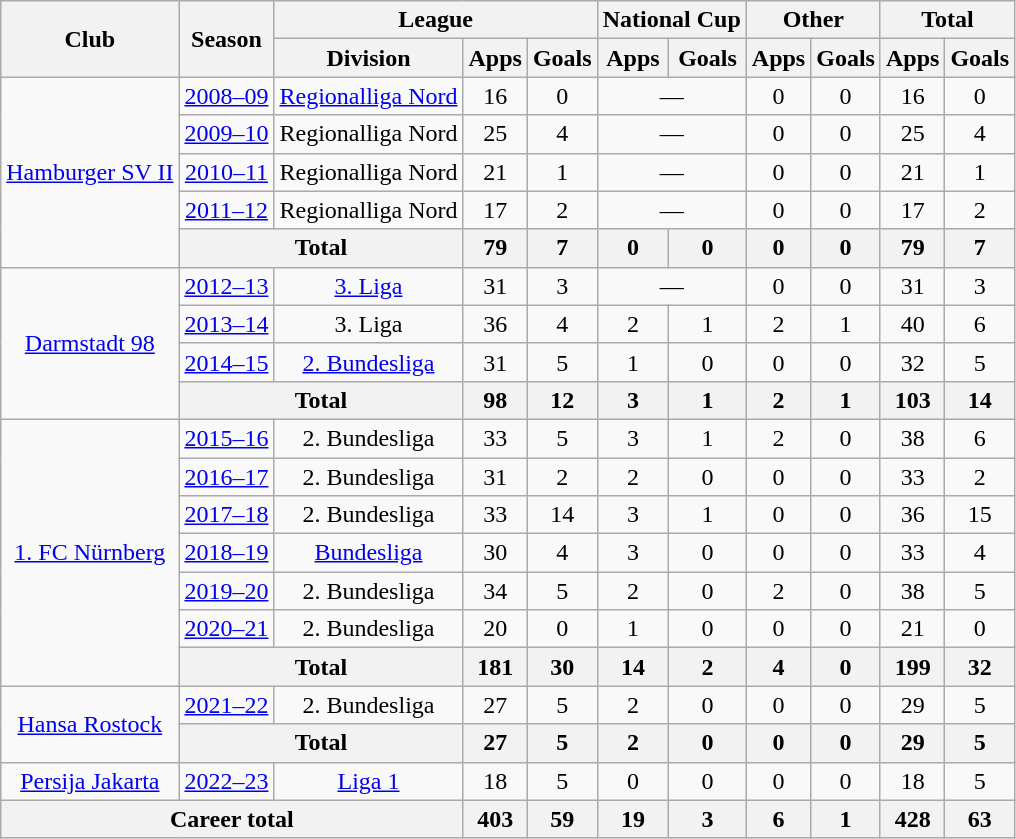<table class="wikitable" style="text-align: center">
<tr>
<th rowspan="2">Club</th>
<th rowspan="2">Season</th>
<th colspan="3">League</th>
<th colspan="2">National Cup</th>
<th colspan="2">Other</th>
<th colspan="2">Total</th>
</tr>
<tr>
<th>Division</th>
<th>Apps</th>
<th>Goals</th>
<th>Apps</th>
<th>Goals</th>
<th>Apps</th>
<th>Goals</th>
<th>Apps</th>
<th>Goals</th>
</tr>
<tr>
<td rowspan="5"><a href='#'>Hamburger SV II</a></td>
<td><a href='#'>2008–09</a></td>
<td><a href='#'>Regionalliga Nord</a></td>
<td>16</td>
<td>0</td>
<td colspan="2">—</td>
<td>0</td>
<td>0</td>
<td>16</td>
<td>0</td>
</tr>
<tr>
<td><a href='#'>2009–10</a></td>
<td>Regionalliga Nord</td>
<td>25</td>
<td>4</td>
<td colspan="2">—</td>
<td>0</td>
<td>0</td>
<td>25</td>
<td>4</td>
</tr>
<tr>
<td><a href='#'>2010–11</a></td>
<td>Regionalliga Nord</td>
<td>21</td>
<td>1</td>
<td colspan="2">—</td>
<td>0</td>
<td>0</td>
<td>21</td>
<td>1</td>
</tr>
<tr>
<td><a href='#'>2011–12</a></td>
<td>Regionalliga Nord</td>
<td>17</td>
<td>2</td>
<td colspan="2">—</td>
<td>0</td>
<td>0</td>
<td>17</td>
<td>2</td>
</tr>
<tr>
<th colspan="2">Total</th>
<th>79</th>
<th>7</th>
<th>0</th>
<th>0</th>
<th>0</th>
<th>0</th>
<th>79</th>
<th>7</th>
</tr>
<tr>
<td rowspan="4"><a href='#'>Darmstadt 98</a></td>
<td><a href='#'>2012–13</a></td>
<td><a href='#'>3. Liga</a></td>
<td>31</td>
<td>3</td>
<td colspan="2">—</td>
<td>0</td>
<td>0</td>
<td>31</td>
<td>3</td>
</tr>
<tr>
<td><a href='#'>2013–14</a></td>
<td>3. Liga</td>
<td>36</td>
<td>4</td>
<td>2</td>
<td>1</td>
<td>2</td>
<td>1</td>
<td>40</td>
<td>6</td>
</tr>
<tr>
<td><a href='#'>2014–15</a></td>
<td><a href='#'>2. Bundesliga</a></td>
<td>31</td>
<td>5</td>
<td>1</td>
<td>0</td>
<td>0</td>
<td>0</td>
<td>32</td>
<td>5</td>
</tr>
<tr>
<th colspan="2">Total</th>
<th>98</th>
<th>12</th>
<th>3</th>
<th>1</th>
<th>2</th>
<th>1</th>
<th>103</th>
<th>14</th>
</tr>
<tr>
<td rowspan="7"><a href='#'>1. FC Nürnberg</a></td>
<td><a href='#'>2015–16</a></td>
<td>2. Bundesliga</td>
<td>33</td>
<td>5</td>
<td>3</td>
<td>1</td>
<td>2</td>
<td>0</td>
<td>38</td>
<td>6</td>
</tr>
<tr>
<td><a href='#'>2016–17</a></td>
<td>2. Bundesliga</td>
<td>31</td>
<td>2</td>
<td>2</td>
<td>0</td>
<td>0</td>
<td>0</td>
<td>33</td>
<td>2</td>
</tr>
<tr>
<td><a href='#'>2017–18</a></td>
<td>2. Bundesliga</td>
<td>33</td>
<td>14</td>
<td>3</td>
<td>1</td>
<td>0</td>
<td>0</td>
<td>36</td>
<td>15</td>
</tr>
<tr>
<td><a href='#'>2018–19</a></td>
<td><a href='#'>Bundesliga</a></td>
<td>30</td>
<td>4</td>
<td>3</td>
<td>0</td>
<td>0</td>
<td>0</td>
<td>33</td>
<td>4</td>
</tr>
<tr>
<td><a href='#'>2019–20</a></td>
<td>2. Bundesliga</td>
<td>34</td>
<td>5</td>
<td>2</td>
<td>0</td>
<td>2</td>
<td>0</td>
<td>38</td>
<td>5</td>
</tr>
<tr>
<td><a href='#'>2020–21</a></td>
<td>2. Bundesliga</td>
<td>20</td>
<td>0</td>
<td>1</td>
<td>0</td>
<td>0</td>
<td>0</td>
<td>21</td>
<td>0</td>
</tr>
<tr>
<th colspan="2">Total</th>
<th>181</th>
<th>30</th>
<th>14</th>
<th>2</th>
<th>4</th>
<th>0</th>
<th>199</th>
<th>32</th>
</tr>
<tr>
<td rowspan="2"><a href='#'>Hansa Rostock</a></td>
<td><a href='#'>2021–22</a></td>
<td>2. Bundesliga</td>
<td>27</td>
<td>5</td>
<td>2</td>
<td>0</td>
<td>0</td>
<td>0</td>
<td>29</td>
<td>5</td>
</tr>
<tr>
<th colspan="2">Total</th>
<th>27</th>
<th>5</th>
<th>2</th>
<th>0</th>
<th>0</th>
<th>0</th>
<th>29</th>
<th>5</th>
</tr>
<tr>
<td><a href='#'>Persija Jakarta</a></td>
<td><a href='#'>2022–23</a></td>
<td><a href='#'>Liga 1</a></td>
<td>18</td>
<td>5</td>
<td>0</td>
<td>0</td>
<td>0</td>
<td>0</td>
<td>18</td>
<td>5</td>
</tr>
<tr>
<th colspan="3">Career total</th>
<th>403</th>
<th>59</th>
<th>19</th>
<th>3</th>
<th>6</th>
<th>1</th>
<th>428</th>
<th>63</th>
</tr>
</table>
